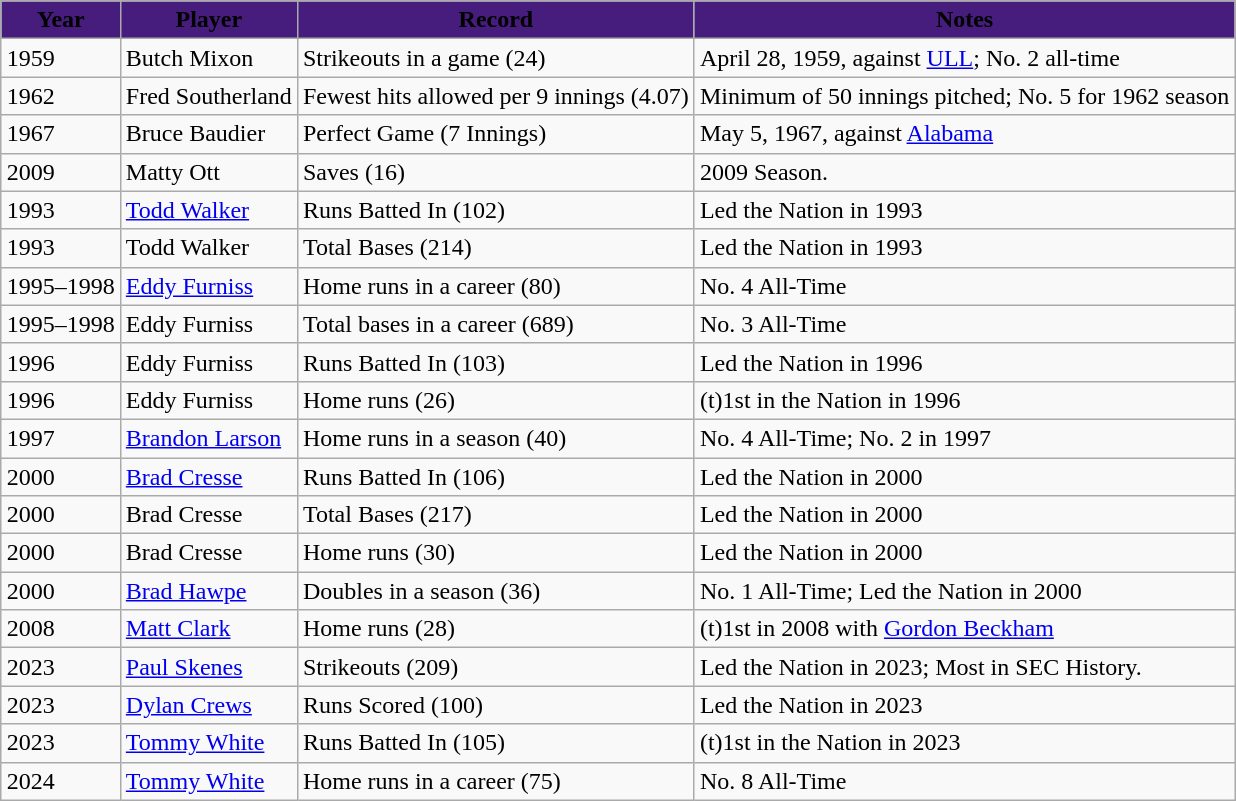<table style="margin: 1em auto 1em auto" class="wikitable sortable">
<tr>
<th style="background:#461D7C;" align="center" width:8%;"><span>Year</span></th>
<th style="background:#461D7C;" align="center" width:12%;"><span>Player</span></th>
<th style="background:#461D7C;" align="center" width:25%;"><span>Record</span></th>
<th style="background:#461D7C;" align="center" width:30%;"><span>Notes</span></th>
</tr>
<tr>
<td>1959</td>
<td>Butch Mixon</td>
<td>Strikeouts in a game (24)</td>
<td>April 28, 1959, against <a href='#'>ULL</a>; No. 2 all-time</td>
</tr>
<tr>
<td>1962</td>
<td>Fred Southerland</td>
<td>Fewest hits allowed per 9 innings (4.07)</td>
<td>Minimum of 50 innings pitched; No. 5 for 1962 season</td>
</tr>
<tr>
<td>1967</td>
<td>Bruce Baudier</td>
<td>Perfect Game (7 Innings)</td>
<td>May 5, 1967, against <a href='#'>Alabama</a></td>
</tr>
<tr>
<td>2009</td>
<td>Matty Ott</td>
<td>Saves (16)</td>
<td>2009 Season.</td>
</tr>
<tr>
<td>1993</td>
<td><a href='#'>Todd Walker</a></td>
<td>Runs Batted In (102)</td>
<td>Led the Nation in 1993</td>
</tr>
<tr>
<td>1993</td>
<td>Todd Walker</td>
<td>Total Bases (214)</td>
<td>Led the Nation in 1993</td>
</tr>
<tr>
<td>1995–1998</td>
<td><a href='#'>Eddy Furniss</a></td>
<td>Home runs in a career (80)</td>
<td>No. 4 All-Time</td>
</tr>
<tr>
<td>1995–1998</td>
<td>Eddy Furniss</td>
<td>Total bases in a career (689)</td>
<td>No. 3 All-Time</td>
</tr>
<tr>
<td>1996</td>
<td>Eddy Furniss</td>
<td>Runs Batted In (103)</td>
<td>Led the Nation in 1996</td>
</tr>
<tr>
<td>1996</td>
<td>Eddy Furniss</td>
<td>Home runs (26)</td>
<td>(t)1st in the Nation in 1996</td>
</tr>
<tr>
<td>1997</td>
<td><a href='#'>Brandon Larson</a></td>
<td>Home runs in a season (40)</td>
<td>No. 4 All-Time; No. 2 in 1997</td>
</tr>
<tr>
<td>2000</td>
<td><a href='#'>Brad Cresse</a></td>
<td>Runs Batted In (106)</td>
<td>Led the Nation in 2000</td>
</tr>
<tr>
<td>2000</td>
<td>Brad Cresse</td>
<td>Total Bases (217)</td>
<td>Led the Nation in 2000</td>
</tr>
<tr>
<td>2000</td>
<td>Brad Cresse</td>
<td>Home runs (30)</td>
<td>Led the Nation in 2000</td>
</tr>
<tr>
<td>2000</td>
<td><a href='#'>Brad Hawpe</a></td>
<td>Doubles in a season (36)</td>
<td>No. 1 All-Time; Led the Nation in 2000</td>
</tr>
<tr>
<td>2008</td>
<td><a href='#'>Matt Clark</a></td>
<td>Home runs (28)</td>
<td>(t)1st in 2008 with <a href='#'>Gordon Beckham</a></td>
</tr>
<tr>
<td>2023</td>
<td><a href='#'>Paul Skenes</a></td>
<td>Strikeouts (209)</td>
<td>Led the Nation in 2023; Most in SEC History.</td>
</tr>
<tr>
<td>2023</td>
<td><a href='#'>Dylan Crews</a></td>
<td>Runs Scored (100)</td>
<td>Led the Nation in 2023</td>
</tr>
<tr>
<td>2023</td>
<td><a href='#'>Tommy White</a></td>
<td>Runs Batted In (105)</td>
<td>(t)1st in the Nation in 2023</td>
</tr>
<tr>
<td>2024</td>
<td><a href='#'>Tommy White</a></td>
<td>Home runs in a career (75)</td>
<td>No. 8 All-Time</td>
</tr>
</table>
